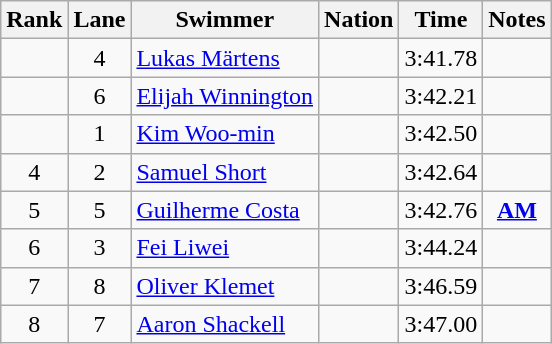<table class="wikitable sortable mw-collapsible" style="text-align:center">
<tr>
<th scope="col">Rank</th>
<th scope="col">Lane</th>
<th scope="col">Swimmer</th>
<th scope="col">Nation</th>
<th scope="col">Time</th>
<th scope="col">Notes</th>
</tr>
<tr>
<td></td>
<td>4</td>
<td align="left"><a href='#'>Lukas Märtens</a></td>
<td align="left"></td>
<td>3:41.78</td>
<td></td>
</tr>
<tr>
<td></td>
<td>6</td>
<td align="left"><a href='#'>Elijah Winnington</a></td>
<td align="left"></td>
<td>3:42.21</td>
<td></td>
</tr>
<tr>
<td></td>
<td>1</td>
<td align="left"><a href='#'>Kim Woo-min</a></td>
<td align="left"></td>
<td>3:42.50</td>
<td></td>
</tr>
<tr>
<td>4</td>
<td>2</td>
<td align="left"><a href='#'>Samuel Short</a></td>
<td align="left"></td>
<td>3:42.64</td>
<td></td>
</tr>
<tr>
<td>5</td>
<td>5</td>
<td align="left"><a href='#'>Guilherme Costa</a></td>
<td align="left"></td>
<td>3:42.76</td>
<td><strong><a href='#'>AM</a></strong></td>
</tr>
<tr>
<td>6</td>
<td>3</td>
<td align="left"><a href='#'>Fei Liwei</a></td>
<td align="left"></td>
<td>3:44.24</td>
<td></td>
</tr>
<tr>
<td>7</td>
<td>8</td>
<td align="left"><a href='#'>Oliver Klemet</a></td>
<td align="left"></td>
<td>3:46.59</td>
<td></td>
</tr>
<tr>
<td>8</td>
<td>7</td>
<td align="left"><a href='#'>Aaron Shackell</a></td>
<td align="left"></td>
<td>3:47.00</td>
<td></td>
</tr>
</table>
